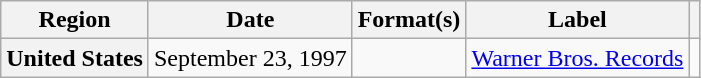<table class="wikitable plainrowheaders">
<tr>
<th scope="col">Region</th>
<th scope="col">Date</th>
<th scope="col">Format(s)</th>
<th scope="col">Label</th>
<th scope="col"></th>
</tr>
<tr>
<th scope="row">United States</th>
<td>September 23, 1997</td>
<td></td>
<td><a href='#'>Warner Bros. Records</a></td>
<td></td>
</tr>
</table>
